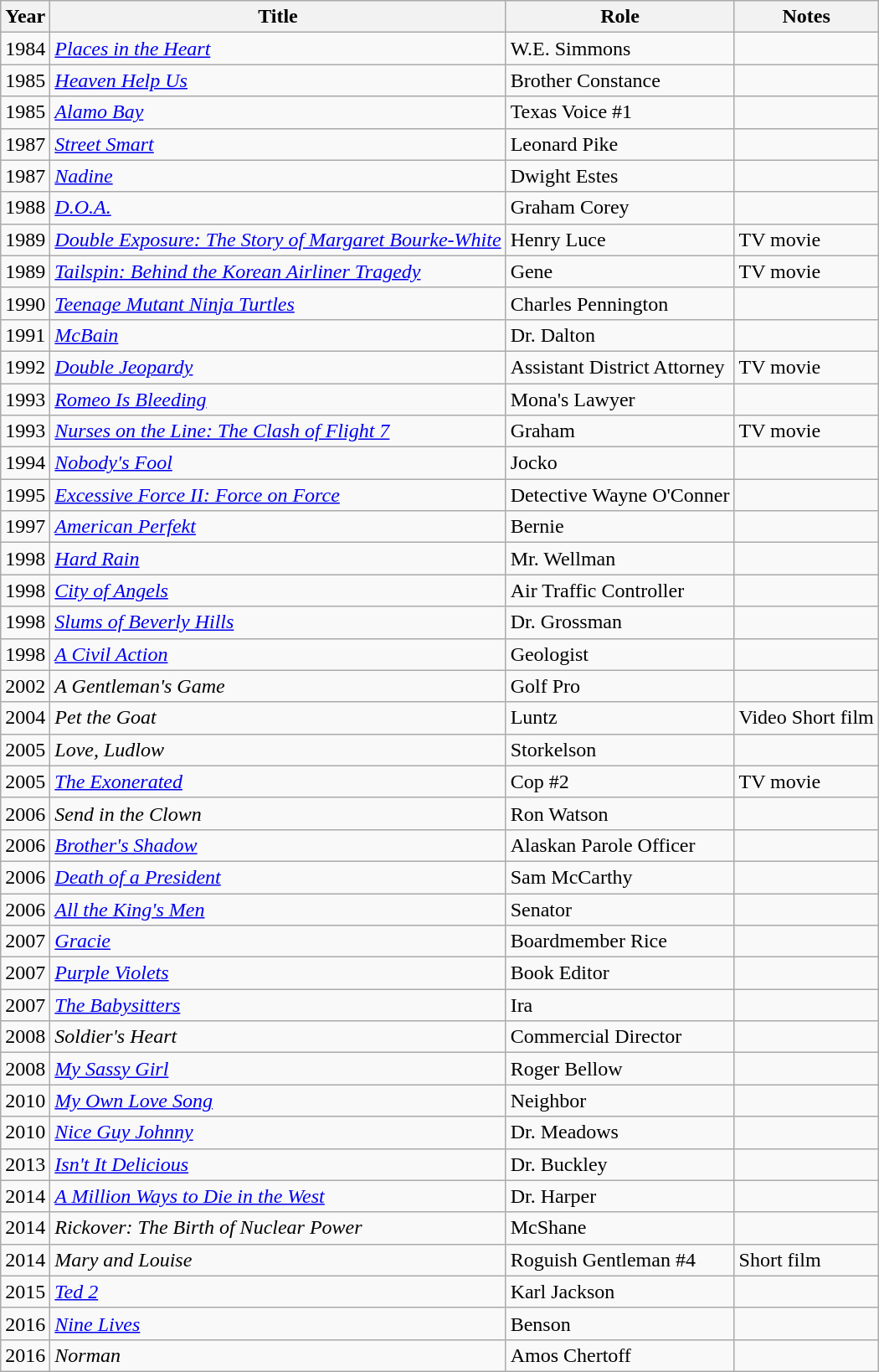<table class="wikitable sortable">
<tr>
<th>Year</th>
<th>Title</th>
<th>Role</th>
<th class="unsortable">Notes</th>
</tr>
<tr>
<td>1984</td>
<td><em><a href='#'>Places in the Heart</a></em></td>
<td>W.E. Simmons</td>
<td></td>
</tr>
<tr>
<td>1985</td>
<td><em><a href='#'>Heaven Help Us</a></em></td>
<td>Brother Constance</td>
<td></td>
</tr>
<tr>
<td>1985</td>
<td><em><a href='#'>Alamo Bay</a></em></td>
<td>Texas Voice #1</td>
<td></td>
</tr>
<tr>
<td>1987</td>
<td><em><a href='#'>Street Smart</a></em></td>
<td>Leonard Pike</td>
<td></td>
</tr>
<tr>
<td>1987</td>
<td><em><a href='#'>Nadine</a></em></td>
<td>Dwight Estes</td>
<td></td>
</tr>
<tr>
<td>1988</td>
<td><em><a href='#'>D.O.A.</a></em></td>
<td>Graham Corey</td>
<td></td>
</tr>
<tr>
<td>1989</td>
<td><em><a href='#'>Double Exposure: The Story of Margaret Bourke-White</a></em></td>
<td>Henry Luce</td>
<td>TV movie</td>
</tr>
<tr>
<td>1989</td>
<td><em><a href='#'>Tailspin: Behind the Korean Airliner Tragedy</a></em></td>
<td>Gene</td>
<td>TV movie</td>
</tr>
<tr>
<td>1990</td>
<td><em><a href='#'>Teenage Mutant Ninja Turtles</a></em></td>
<td>Charles Pennington</td>
<td></td>
</tr>
<tr>
<td>1991</td>
<td><em><a href='#'>McBain</a></em></td>
<td>Dr. Dalton</td>
<td></td>
</tr>
<tr>
<td>1992</td>
<td><em><a href='#'>Double Jeopardy</a></em></td>
<td>Assistant District Attorney</td>
<td>TV movie</td>
</tr>
<tr>
<td>1993</td>
<td><em><a href='#'>Romeo Is Bleeding</a></em></td>
<td>Mona's Lawyer</td>
<td></td>
</tr>
<tr>
<td>1993</td>
<td><em><a href='#'>Nurses on the Line: The Clash of Flight 7</a></em></td>
<td>Graham</td>
<td>TV movie</td>
</tr>
<tr>
<td>1994</td>
<td><em><a href='#'>Nobody's Fool</a></em></td>
<td>Jocko</td>
<td></td>
</tr>
<tr>
<td>1995</td>
<td><em><a href='#'>Excessive Force II: Force on Force</a></em></td>
<td>Detective Wayne O'Conner</td>
<td></td>
</tr>
<tr>
<td>1997</td>
<td><em><a href='#'>American Perfekt</a></em></td>
<td>Bernie</td>
<td></td>
</tr>
<tr>
<td>1998</td>
<td><em><a href='#'>Hard Rain</a></em></td>
<td>Mr. Wellman</td>
<td></td>
</tr>
<tr>
<td>1998</td>
<td><em><a href='#'>City of Angels</a></em></td>
<td>Air Traffic Controller</td>
<td></td>
</tr>
<tr>
<td>1998</td>
<td><em><a href='#'>Slums of Beverly Hills</a></em></td>
<td>Dr. Grossman</td>
<td></td>
</tr>
<tr>
<td>1998</td>
<td><em><a href='#'>A Civil Action</a></em></td>
<td>Geologist</td>
<td></td>
</tr>
<tr>
<td>2002</td>
<td><em>A Gentleman's Game</em></td>
<td>Golf Pro</td>
<td></td>
</tr>
<tr>
<td>2004</td>
<td><em>Pet the Goat</em></td>
<td>Luntz</td>
<td>Video Short film</td>
</tr>
<tr>
<td>2005</td>
<td><em>Love, Ludlow</em></td>
<td>Storkelson</td>
<td></td>
</tr>
<tr>
<td>2005</td>
<td><em><a href='#'>The Exonerated</a></em></td>
<td>Cop #2</td>
<td>TV movie</td>
</tr>
<tr>
<td>2006</td>
<td><em>Send in the Clown</em></td>
<td>Ron Watson</td>
<td></td>
</tr>
<tr>
<td>2006</td>
<td><em><a href='#'>Brother's Shadow</a></em></td>
<td>Alaskan Parole Officer</td>
<td></td>
</tr>
<tr>
<td>2006</td>
<td><em><a href='#'>Death of a President</a></em></td>
<td>Sam McCarthy</td>
<td></td>
</tr>
<tr>
<td>2006</td>
<td><em><a href='#'>All the King's Men</a></em></td>
<td>Senator</td>
<td></td>
</tr>
<tr>
<td>2007</td>
<td><em><a href='#'>Gracie</a></em></td>
<td>Boardmember Rice</td>
<td></td>
</tr>
<tr>
<td>2007</td>
<td><em><a href='#'>Purple Violets</a></em></td>
<td>Book Editor</td>
<td></td>
</tr>
<tr>
<td>2007</td>
<td><em><a href='#'>The Babysitters</a></em></td>
<td>Ira</td>
<td></td>
</tr>
<tr>
<td>2008</td>
<td><em>Soldier's Heart</em></td>
<td>Commercial Director</td>
<td></td>
</tr>
<tr>
<td>2008</td>
<td><em><a href='#'>My Sassy Girl</a></em></td>
<td>Roger Bellow</td>
<td></td>
</tr>
<tr>
<td>2010</td>
<td><em><a href='#'>My Own Love Song</a></em></td>
<td>Neighbor</td>
<td></td>
</tr>
<tr>
<td>2010</td>
<td><em><a href='#'>Nice Guy Johnny</a></em></td>
<td>Dr. Meadows</td>
<td></td>
</tr>
<tr>
<td>2013</td>
<td><em><a href='#'>Isn't It Delicious</a></em></td>
<td>Dr. Buckley</td>
<td></td>
</tr>
<tr>
<td>2014</td>
<td><em><a href='#'>A Million Ways to Die in the West</a></em></td>
<td>Dr. Harper</td>
<td></td>
</tr>
<tr>
<td>2014</td>
<td><em>Rickover: The Birth of Nuclear Power</em></td>
<td>McShane</td>
<td></td>
</tr>
<tr>
<td>2014</td>
<td><em>Mary and Louise</em></td>
<td>Roguish Gentleman #4</td>
<td>Short film</td>
</tr>
<tr>
<td>2015</td>
<td><em><a href='#'>Ted 2</a></em></td>
<td>Karl Jackson</td>
<td></td>
</tr>
<tr>
<td>2016</td>
<td><em><a href='#'>Nine Lives</a></em></td>
<td>Benson</td>
<td></td>
</tr>
<tr>
<td>2016</td>
<td><em>Norman</em></td>
<td>Amos Chertoff</td>
<td></td>
</tr>
</table>
